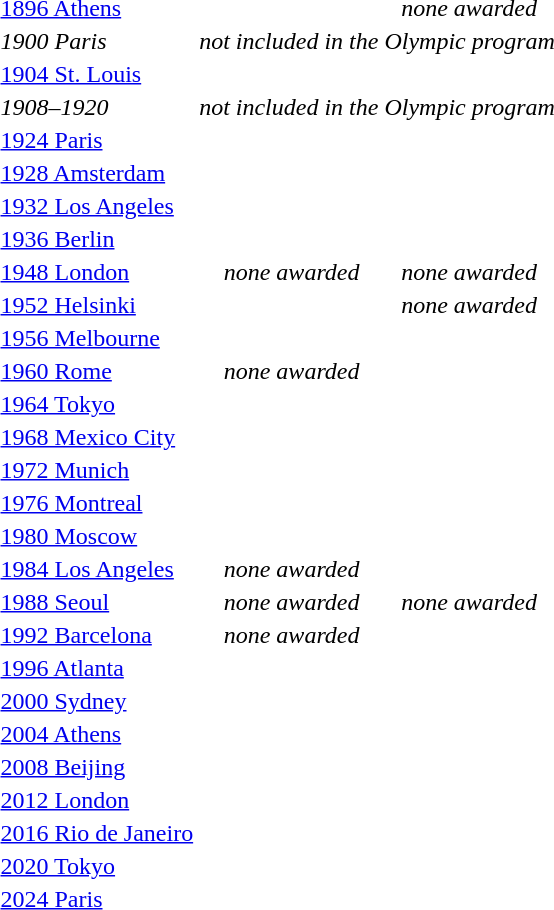<table>
<tr>
<td><a href='#'>1896 Athens</a><br></td>
<td></td>
<td></td>
<td align="center"><em>none awarded</em></td>
</tr>
<tr>
<td><em>1900 Paris</em></td>
<td colspan=3 align=center><em>not included in the Olympic program</em></td>
</tr>
<tr>
<td><a href='#'>1904 St. Louis</a><br></td>
<td></td>
<td></td>
<td></td>
</tr>
<tr>
<td><em>1908–1920</em></td>
<td colspan=3 align=center><em>not included in the Olympic program</em></td>
</tr>
<tr>
<td><a href='#'>1924 Paris</a><br></td>
<td></td>
<td></td>
<td></td>
</tr>
<tr>
<td><a href='#'>1928 Amsterdam</a><br></td>
<td></td>
<td></td>
<td></td>
</tr>
<tr>
<td><a href='#'>1932 Los Angeles</a><br></td>
<td></td>
<td></td>
<td></td>
</tr>
<tr>
<td><a href='#'>1936 Berlin</a><br></td>
<td></td>
<td></td>
<td></td>
</tr>
<tr valign="top">
<td rowspan="3"><a href='#'>1948 London</a><br></td>
<td></td>
<td rowspan="3" align="center"><em>none awarded</em></td>
<td rowspan="3" align="center"><em>none awarded</em></td>
</tr>
<tr>
<td></td>
</tr>
<tr>
<td></td>
</tr>
<tr valign="top">
<td rowspan="2"><a href='#'>1952 Helsinki</a><br></td>
<td rowspan="2"></td>
<td></td>
<td rowspan="2"  align="center"><em>none awarded</em></td>
</tr>
<tr>
<td></td>
</tr>
<tr>
<td><a href='#'>1956 Melbourne</a><br></td>
<td></td>
<td></td>
<td></td>
</tr>
<tr valign="top">
<td rowspan="2"><a href='#'>1960 Rome</a><br></td>
<td></td>
<td rowspan="2"  align="center "><em>none awarded</em></td>
<td rowspan="2"></td>
</tr>
<tr>
<td></td>
</tr>
<tr>
<td><a href='#'>1964 Tokyo</a><br></td>
<td></td>
<td></td>
<td></td>
</tr>
<tr>
<td><a href='#'>1968 Mexico City</a><br></td>
<td></td>
<td></td>
<td></td>
</tr>
<tr>
<td><a href='#'>1972 Munich</a><br></td>
<td></td>
<td></td>
<td></td>
</tr>
<tr valign="top">
<td rowspan="2"><a href='#'>1976 Montreal</a><br></td>
<td rowspan="2"></td>
<td rowspan="2"></td>
<td></td>
</tr>
<tr>
<td></td>
</tr>
<tr>
<td><a href='#'>1980 Moscow</a><br></td>
<td></td>
<td></td>
<td></td>
</tr>
<tr valign="top">
<td rowspan="2"><a href='#'>1984 Los Angeles</a><br></td>
<td></td>
<td rowspan="2"  align="center"><em>none awarded</em></td>
<td rowspan="2"></td>
</tr>
<tr>
<td></td>
</tr>
<tr valign="top">
<td rowspan="3"><a href='#'>1988 Seoul</a><br></td>
<td></td>
<td rowspan="3"  align="center"><em>none awarded</em></td>
<td rowspan="3"  align="center"><em>none awarded</em></td>
</tr>
<tr>
<td></td>
</tr>
<tr>
<td></td>
</tr>
<tr valign="top">
<td rowspan="2"><a href='#'>1992 Barcelona</a><br></td>
<td></td>
<td rowspan="2" align="center"><em>none awarded</em></td>
<td rowspan="2"></td>
</tr>
<tr>
<td></td>
</tr>
<tr>
<td><a href='#'>1996 Atlanta</a><br></td>
<td></td>
<td></td>
<td></td>
</tr>
<tr>
<td><a href='#'>2000 Sydney</a><br></td>
<td></td>
<td></td>
<td></td>
</tr>
<tr>
<td><a href='#'>2004 Athens</a><br></td>
<td></td>
<td></td>
<td></td>
</tr>
<tr>
<td><a href='#'>2008 Beijing</a><br></td>
<td></td>
<td></td>
<td></td>
</tr>
<tr>
<td><a href='#'>2012 London</a><br></td>
<td></td>
<td></td>
<td></td>
</tr>
<tr>
<td><a href='#'>2016 Rio de Janeiro</a><br></td>
<td></td>
<td></td>
<td></td>
</tr>
<tr>
<td><a href='#'>2020 Tokyo</a><br></td>
<td></td>
<td></td>
<td></td>
</tr>
<tr>
<td><a href='#'>2024 Paris</a><br></td>
<td></td>
<td></td>
<td></td>
</tr>
<tr>
</tr>
</table>
